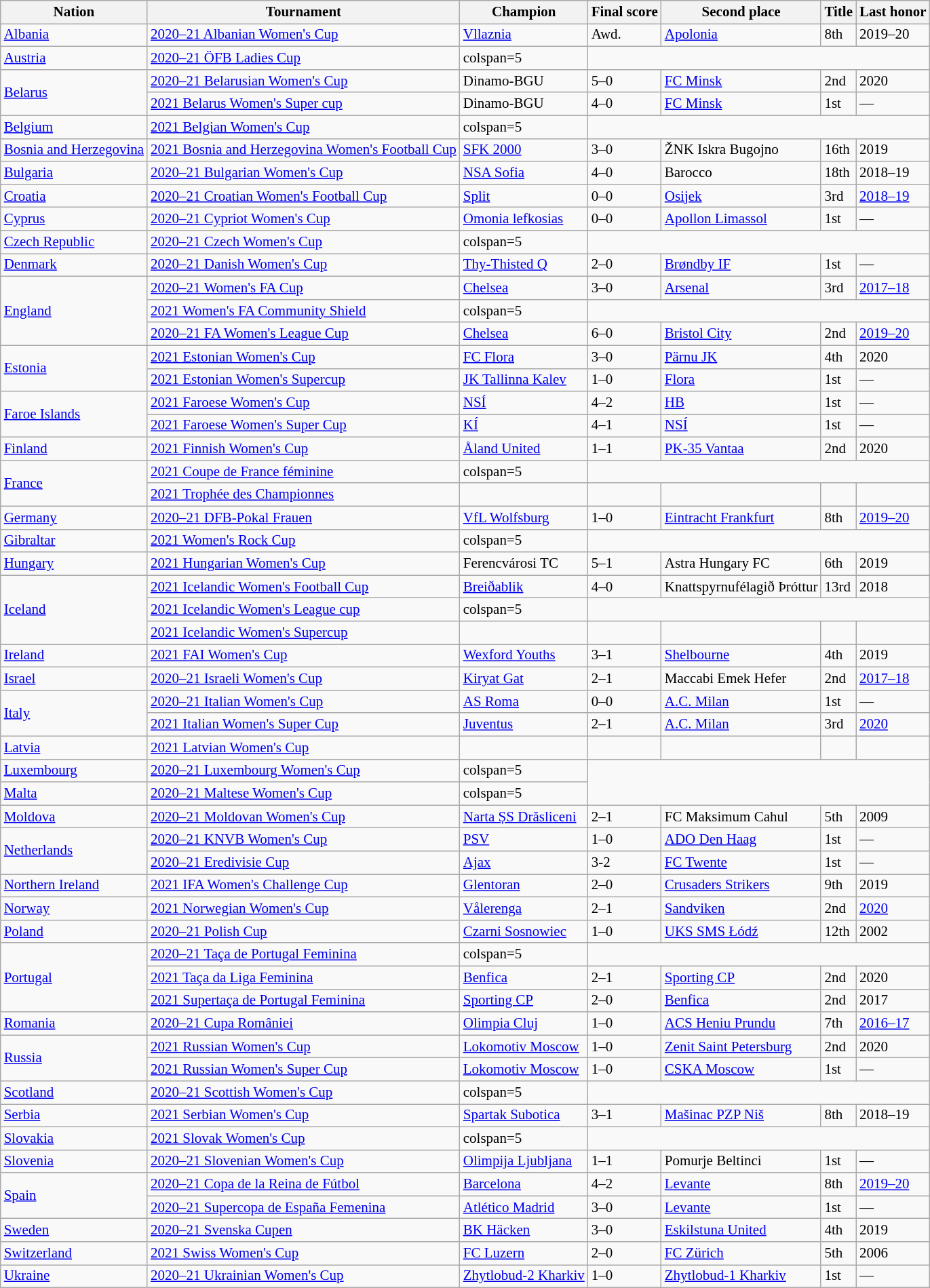<table class=wikitable style="font-size:14px">
<tr>
<th>Nation</th>
<th>Tournament</th>
<th>Champion</th>
<th>Final score</th>
<th>Second place</th>
<th data-sort-type="number">Title</th>
<th>Last honor</th>
</tr>
<tr>
<td> <a href='#'>Albania</a></td>
<td><a href='#'>2020–21 Albanian Women's Cup</a></td>
<td><a href='#'>Vllaznia</a></td>
<td>Awd.</td>
<td><a href='#'>Apolonia</a></td>
<td>8th</td>
<td>2019–20</td>
</tr>
<tr>
<td> <a href='#'>Austria</a></td>
<td><a href='#'>2020–21 ÖFB Ladies Cup</a></td>
<td>colspan=5 </td>
</tr>
<tr>
<td rowspan=2> <a href='#'>Belarus</a></td>
<td><a href='#'>2020–21 Belarusian Women's Cup</a></td>
<td>Dinamo-BGU</td>
<td>5–0</td>
<td><a href='#'>FC Minsk</a></td>
<td>2nd</td>
<td>2020</td>
</tr>
<tr>
<td><a href='#'>2021 Belarus Women's Super cup</a></td>
<td>Dinamo-BGU</td>
<td>4–0</td>
<td><a href='#'>FC Minsk</a></td>
<td>1st</td>
<td>—</td>
</tr>
<tr>
<td> <a href='#'>Belgium</a></td>
<td><a href='#'>2021 Belgian Women's Cup</a></td>
<td>colspan=5 </td>
</tr>
<tr>
<td> <a href='#'>Bosnia and Herzegovina</a></td>
<td><a href='#'>2021 Bosnia and Herzegovina Women's Football Cup</a></td>
<td><a href='#'>SFK 2000</a></td>
<td>3–0</td>
<td>ŽNK Iskra Bugojno</td>
<td>16th</td>
<td>2019</td>
</tr>
<tr>
<td> <a href='#'>Bulgaria</a></td>
<td><a href='#'>2020–21 Bulgarian Women's Cup</a></td>
<td><a href='#'>NSA Sofia</a></td>
<td>4–0</td>
<td>Barocco</td>
<td>18th</td>
<td>2018–19</td>
</tr>
<tr>
<td> <a href='#'>Croatia</a></td>
<td><a href='#'>2020–21 Croatian Women's Football Cup</a></td>
<td><a href='#'>Split</a></td>
<td>0–0 </td>
<td><a href='#'>Osijek</a></td>
<td>3rd</td>
<td><a href='#'>2018–19</a></td>
</tr>
<tr>
<td> <a href='#'>Cyprus</a></td>
<td><a href='#'>2020–21 Cypriot Women's Cup</a></td>
<td><a href='#'>Omonia lefkosias</a></td>
<td>0–0 </td>
<td><a href='#'>Apollon Limassol</a></td>
<td>1st</td>
<td>—</td>
</tr>
<tr>
<td> <a href='#'>Czech Republic</a></td>
<td><a href='#'>2020–21 Czech Women's Cup</a></td>
<td>colspan=5 </td>
</tr>
<tr>
<td> <a href='#'>Denmark</a></td>
<td><a href='#'>2020–21 Danish Women's Cup</a></td>
<td><a href='#'>Thy-Thisted Q</a></td>
<td>2–0</td>
<td><a href='#'>Brøndby IF</a></td>
<td>1st</td>
<td>—</td>
</tr>
<tr>
<td rowspan=3> <a href='#'>England</a></td>
<td><a href='#'>2020–21 Women's FA Cup</a></td>
<td><a href='#'>Chelsea</a></td>
<td>3–0</td>
<td><a href='#'>Arsenal</a></td>
<td>3rd</td>
<td><a href='#'>2017–18</a></td>
</tr>
<tr>
<td><a href='#'>2021 Women's FA Community Shield</a></td>
<td>colspan=5 </td>
</tr>
<tr>
<td><a href='#'>2020–21 FA Women's League Cup</a></td>
<td><a href='#'>Chelsea</a></td>
<td>6–0</td>
<td><a href='#'>Bristol City</a></td>
<td>2nd</td>
<td><a href='#'>2019–20</a></td>
</tr>
<tr>
<td rowspan=2> <a href='#'>Estonia</a></td>
<td><a href='#'>2021 Estonian Women's Cup</a></td>
<td><a href='#'>FC Flora</a></td>
<td>3–0</td>
<td><a href='#'>Pärnu JK</a></td>
<td>4th</td>
<td>2020</td>
</tr>
<tr>
<td><a href='#'>2021 Estonian Women's Supercup</a></td>
<td><a href='#'>JK Tallinna Kalev</a></td>
<td>1–0</td>
<td><a href='#'>Flora</a></td>
<td>1st</td>
<td>—</td>
</tr>
<tr>
<td rowspan=2> <a href='#'>Faroe Islands</a></td>
<td><a href='#'>2021 Faroese Women's Cup</a></td>
<td><a href='#'>NSÍ</a></td>
<td>4–2</td>
<td><a href='#'>HB</a></td>
<td>1st</td>
<td>—</td>
</tr>
<tr>
<td><a href='#'>2021 Faroese Women's Super Cup</a></td>
<td><a href='#'>KÍ</a></td>
<td>4–1</td>
<td><a href='#'>NSÍ</a></td>
<td>1st</td>
<td>—</td>
</tr>
<tr>
<td> <a href='#'>Finland</a></td>
<td><a href='#'>2021 Finnish Women's Cup</a></td>
<td><a href='#'>Åland United</a></td>
<td>1–1  </td>
<td><a href='#'>PK-35 Vantaa</a></td>
<td>2nd</td>
<td>2020</td>
</tr>
<tr>
<td rowspan=2> <a href='#'>France</a></td>
<td><a href='#'>2021 Coupe de France féminine</a></td>
<td>colspan=5 </td>
</tr>
<tr>
<td><a href='#'>2021 Trophée des Championnes</a></td>
<td></td>
<td></td>
<td></td>
<td></td>
<td></td>
</tr>
<tr>
<td> <a href='#'>Germany</a></td>
<td><a href='#'>2020–21 DFB-Pokal Frauen</a></td>
<td><a href='#'>VfL Wolfsburg</a></td>
<td>1–0 </td>
<td><a href='#'>Eintracht Frankfurt</a></td>
<td>8th</td>
<td><a href='#'>2019–20</a></td>
</tr>
<tr>
<td> <a href='#'>Gibraltar</a></td>
<td><a href='#'>2021 Women's Rock Cup</a></td>
<td>colspan=5 </td>
</tr>
<tr>
<td> <a href='#'>Hungary</a></td>
<td><a href='#'>2021 Hungarian Women's Cup</a></td>
<td>Ferencvárosi TC</td>
<td>5–1</td>
<td>Astra Hungary FC</td>
<td>6th</td>
<td>2019</td>
</tr>
<tr>
<td rowspan=3> <a href='#'>Iceland</a></td>
<td><a href='#'>2021 Icelandic Women's Football Cup</a></td>
<td><a href='#'>Breiðablik</a></td>
<td>4–0</td>
<td>Knattspyrnufélagið Þróttur</td>
<td>13rd</td>
<td>2018</td>
</tr>
<tr>
<td><a href='#'>2021 Icelandic Women's League cup</a></td>
<td>colspan=5 </td>
</tr>
<tr>
<td><a href='#'>2021 Icelandic Women's Supercup</a></td>
<td></td>
<td></td>
<td></td>
<td></td>
<td></td>
</tr>
<tr>
<td> <a href='#'>Ireland</a></td>
<td><a href='#'>2021 FAI Women's Cup</a></td>
<td><a href='#'>Wexford Youths</a></td>
<td>3–1</td>
<td><a href='#'>Shelbourne</a></td>
<td>4th</td>
<td>2019</td>
</tr>
<tr>
<td> <a href='#'>Israel</a></td>
<td><a href='#'>2020–21 Israeli Women's Cup</a></td>
<td><a href='#'>Kiryat Gat</a></td>
<td>2–1</td>
<td>Maccabi Emek Hefer</td>
<td>2nd</td>
<td><a href='#'>2017–18</a></td>
</tr>
<tr>
<td rowspan=2> <a href='#'>Italy</a></td>
<td><a href='#'>2020–21 Italian Women's Cup</a></td>
<td><a href='#'>AS Roma</a></td>
<td>0–0  </td>
<td><a href='#'>A.C. Milan</a></td>
<td>1st</td>
<td>—</td>
</tr>
<tr>
<td><a href='#'>2021 Italian Women's Super Cup</a></td>
<td><a href='#'>Juventus</a></td>
<td>2–1</td>
<td><a href='#'>A.C. Milan</a></td>
<td>3rd</td>
<td><a href='#'>2020</a></td>
</tr>
<tr>
<td> <a href='#'>Latvia</a></td>
<td><a href='#'>2021 Latvian Women's Cup</a></td>
<td></td>
<td></td>
<td></td>
<td></td>
<td></td>
</tr>
<tr>
<td> <a href='#'>Luxembourg</a></td>
<td><a href='#'>2020–21 Luxembourg Women's Cup</a></td>
<td>colspan=5 </td>
</tr>
<tr>
<td> <a href='#'>Malta</a></td>
<td><a href='#'>2020–21 Maltese Women's Cup</a></td>
<td>colspan=5 </td>
</tr>
<tr>
<td> <a href='#'>Moldova</a></td>
<td><a href='#'>2020–21 Moldovan Women's Cup</a></td>
<td><a href='#'>Narta ȘS Drăsliceni</a></td>
<td>2–1</td>
<td>FC Maksimum Cahul</td>
<td>5th</td>
<td>2009</td>
</tr>
<tr>
<td rowspan=2> <a href='#'>Netherlands</a></td>
<td><a href='#'>2020–21 KNVB Women's Cup</a></td>
<td><a href='#'>PSV</a></td>
<td>1–0</td>
<td><a href='#'>ADO Den Haag</a></td>
<td>1st</td>
<td>—</td>
</tr>
<tr>
<td><a href='#'>2020–21 Eredivisie Cup</a></td>
<td><a href='#'>Ajax</a></td>
<td>3-2</td>
<td><a href='#'>FC Twente</a></td>
<td>1st</td>
<td>—</td>
</tr>
<tr>
<td> <a href='#'>Northern Ireland</a></td>
<td><a href='#'>2021 IFA Women's Challenge Cup</a></td>
<td><a href='#'>Glentoran</a></td>
<td>2–0</td>
<td><a href='#'>Crusaders Strikers</a></td>
<td>9th</td>
<td>2019</td>
</tr>
<tr>
<td> <a href='#'>Norway</a></td>
<td><a href='#'>2021 Norwegian Women's Cup</a></td>
<td><a href='#'>Vålerenga</a></td>
<td>2–1</td>
<td><a href='#'>Sandviken</a></td>
<td>2nd</td>
<td><a href='#'>2020</a></td>
</tr>
<tr>
<td> <a href='#'>Poland</a></td>
<td><a href='#'>2020–21 Polish Cup</a></td>
<td><a href='#'>Czarni Sosnowiec</a></td>
<td>1–0</td>
<td><a href='#'>UKS SMS Łódź</a></td>
<td>12th</td>
<td>2002</td>
</tr>
<tr>
<td rowspan=3> <a href='#'>Portugal</a></td>
<td><a href='#'>2020–21 Taça de Portugal Feminina</a></td>
<td>colspan=5 </td>
</tr>
<tr>
<td><a href='#'>2021 Taça da Liga Feminina</a></td>
<td><a href='#'>Benfica</a></td>
<td>2–1</td>
<td><a href='#'>Sporting CP</a></td>
<td>2nd</td>
<td>2020</td>
</tr>
<tr>
<td><a href='#'>2021 Supertaça de Portugal Feminina</a></td>
<td><a href='#'>Sporting CP</a></td>
<td>2–0</td>
<td><a href='#'>Benfica</a></td>
<td>2nd</td>
<td>2017</td>
</tr>
<tr>
<td> <a href='#'>Romania</a></td>
<td><a href='#'>2020–21 Cupa României</a></td>
<td><a href='#'>Olimpia Cluj</a></td>
<td>1–0 </td>
<td><a href='#'>ACS Heniu Prundu</a></td>
<td>7th</td>
<td><a href='#'>2016–17</a></td>
</tr>
<tr>
<td rowspan=2> <a href='#'>Russia</a></td>
<td><a href='#'>2021 Russian Women's Cup</a></td>
<td><a href='#'>Lokomotiv Moscow</a></td>
<td>1–0</td>
<td><a href='#'>Zenit Saint Petersburg</a></td>
<td>2nd</td>
<td>2020</td>
</tr>
<tr>
<td><a href='#'>2021 Russian Women's Super Cup</a></td>
<td><a href='#'>Lokomotiv Moscow</a></td>
<td>1–0</td>
<td><a href='#'>CSKA Moscow</a></td>
<td>1st</td>
<td>—</td>
</tr>
<tr>
<td> <a href='#'>Scotland</a></td>
<td><a href='#'>2020–21 Scottish Women's Cup</a></td>
<td>colspan=5 </td>
</tr>
<tr>
<td> <a href='#'>Serbia</a></td>
<td><a href='#'>2021 Serbian Women's Cup</a></td>
<td><a href='#'>Spartak Subotica</a></td>
<td>3–1</td>
<td><a href='#'>Mašinac PZP Niš</a></td>
<td>8th</td>
<td>2018–19</td>
</tr>
<tr>
<td> <a href='#'>Slovakia</a></td>
<td><a href='#'>2021 Slovak Women's Cup</a></td>
<td>colspan=5 </td>
</tr>
<tr>
<td> <a href='#'>Slovenia</a></td>
<td><a href='#'>2020–21 Slovenian Women's Cup</a></td>
<td><a href='#'>Olimpija Ljubljana</a></td>
<td>1–1 </td>
<td>Pomurje Beltinci</td>
<td>1st</td>
<td>—</td>
</tr>
<tr>
<td rowspan=2> <a href='#'>Spain</a></td>
<td><a href='#'>2020–21 Copa de la Reina de Fútbol</a></td>
<td><a href='#'>Barcelona</a></td>
<td>4–2</td>
<td><a href='#'>Levante</a></td>
<td>8th</td>
<td><a href='#'>2019–20</a></td>
</tr>
<tr>
<td><a href='#'>2020–21 Supercopa de España Femenina</a></td>
<td><a href='#'>Atlético Madrid</a></td>
<td>3–0</td>
<td><a href='#'>Levante</a></td>
<td>1st</td>
<td>—</td>
</tr>
<tr>
<td> <a href='#'>Sweden</a></td>
<td><a href='#'>2020–21 Svenska Cupen</a></td>
<td><a href='#'>BK Häcken</a></td>
<td>3–0</td>
<td><a href='#'>Eskilstuna United</a></td>
<td>4th</td>
<td>2019</td>
</tr>
<tr>
<td> <a href='#'>Switzerland</a></td>
<td><a href='#'>2021 Swiss Women's Cup</a></td>
<td><a href='#'>FC Luzern</a></td>
<td>2–0</td>
<td><a href='#'>FC Zürich</a></td>
<td>5th</td>
<td>2006</td>
</tr>
<tr>
<td> <a href='#'>Ukraine</a></td>
<td><a href='#'>2020–21 Ukrainian Women's Cup</a></td>
<td><a href='#'>Zhytlobud-2 Kharkiv</a></td>
<td>1–0</td>
<td><a href='#'>Zhytlobud-1 Kharkiv</a></td>
<td>1st</td>
<td>—</td>
</tr>
</table>
